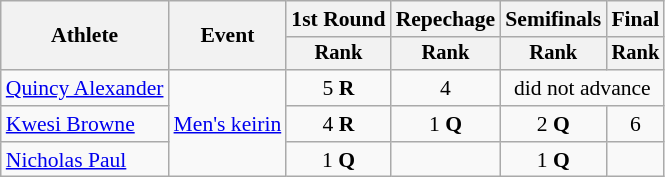<table class=wikitable style=font-size:90%;text-align:center>
<tr>
<th rowspan=2>Athlete</th>
<th rowspan=2>Event</th>
<th>1st Round</th>
<th>Repechage</th>
<th>Semifinals</th>
<th>Final</th>
</tr>
<tr style=font-size:95%>
<th>Rank</th>
<th>Rank</th>
<th>Rank</th>
<th>Rank</th>
</tr>
<tr align=center>
<td align=left><a href='#'>Quincy Alexander</a></td>
<td align=left rowspan=3><a href='#'>Men's keirin</a></td>
<td>5 <strong>R</strong></td>
<td>4</td>
<td colspan=2>did not advance</td>
</tr>
<tr align=center>
<td align=left><a href='#'>Kwesi Browne</a></td>
<td>4 <strong>R</strong></td>
<td>1 <strong>Q</strong></td>
<td>2 <strong>Q</strong></td>
<td>6</td>
</tr>
<tr align=center>
<td align=left><a href='#'>Nicholas Paul</a></td>
<td>1 <strong>Q</strong></td>
<td></td>
<td>1 <strong>Q</strong></td>
<td></td>
</tr>
</table>
